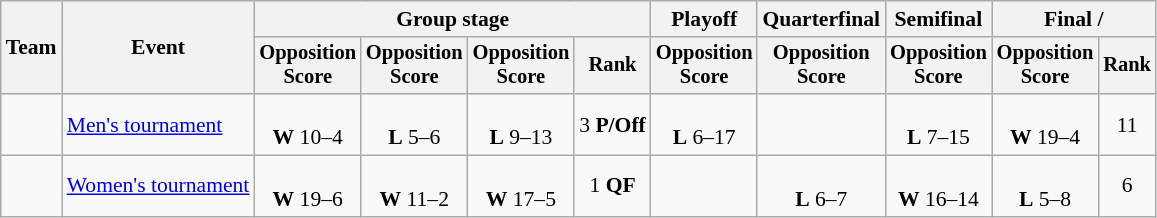<table class="wikitable" style="text-align:center; font-size:90%">
<tr>
<th rowspan=2>Team</th>
<th rowspan=2>Event</th>
<th colspan=4>Group stage</th>
<th>Playoff</th>
<th>Quarterfinal</th>
<th>Semifinal</th>
<th colspan=2>Final / </th>
</tr>
<tr style=font-size:95%>
<th>Opposition<br>Score</th>
<th>Opposition<br>Score</th>
<th>Opposition<br>Score</th>
<th>Rank</th>
<th>Opposition<br>Score</th>
<th>Opposition<br>Score</th>
<th>Opposition<br>Score</th>
<th>Opposition<br>Score</th>
<th>Rank</th>
</tr>
<tr>
<td align=left></td>
<td align=left><a href='#'>Men's tournament</a></td>
<td><br><strong>W</strong> 10–4</td>
<td><br><strong>L</strong> 5–6</td>
<td><br><strong>L</strong> 9–13</td>
<td>3 <strong>P/Off</strong></td>
<td><br><strong>L</strong> 6–17</td>
<td></td>
<td><br><strong>L</strong> 7–15</td>
<td><br><strong>W</strong> 19–4</td>
<td>11</td>
</tr>
<tr>
<td align=left></td>
<td align=left><a href='#'>Women's tournament</a></td>
<td><br><strong>W</strong> 19–6</td>
<td><br><strong>W</strong> 11–2</td>
<td><br><strong>W</strong> 17–5</td>
<td>1 <strong>QF</strong></td>
<td></td>
<td><br><strong>L</strong> 6–7</td>
<td><br><strong>W</strong> 16–14</td>
<td><br><strong>L</strong> 5–8</td>
<td>6</td>
</tr>
</table>
